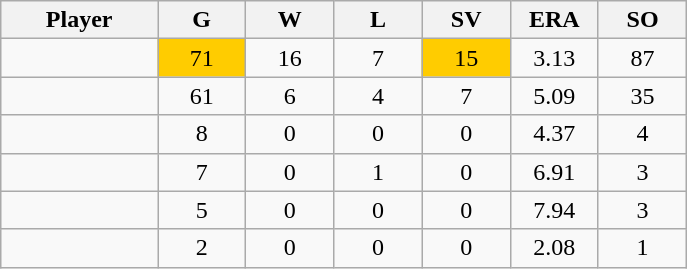<table class="wikitable sortable">
<tr>
<th bgcolor="#DDDDFF" width="16%">Player</th>
<th bgcolor="#DDDDFF" width="9%">G</th>
<th bgcolor="#DDDDFF" width="9%">W</th>
<th bgcolor="#DDDDFF" width="9%">L</th>
<th bgcolor="#DDDDFF" width="9%">SV</th>
<th bgcolor="#DDDDFF" width="9%">ERA</th>
<th bgcolor="#DDDDFF" width="9%">SO</th>
</tr>
<tr align="center">
<td></td>
<td bgcolor="#FFCC00">71</td>
<td>16</td>
<td>7</td>
<td bgcolor="#FFCC00">15</td>
<td>3.13</td>
<td>87</td>
</tr>
<tr align="center">
<td></td>
<td>61</td>
<td>6</td>
<td>4</td>
<td>7</td>
<td>5.09</td>
<td>35</td>
</tr>
<tr align="center">
<td></td>
<td>8</td>
<td>0</td>
<td>0</td>
<td>0</td>
<td>4.37</td>
<td>4</td>
</tr>
<tr align="center">
<td></td>
<td>7</td>
<td>0</td>
<td>1</td>
<td>0</td>
<td>6.91</td>
<td>3</td>
</tr>
<tr align="center">
<td></td>
<td>5</td>
<td>0</td>
<td>0</td>
<td>0</td>
<td>7.94</td>
<td>3</td>
</tr>
<tr align="center">
<td></td>
<td>2</td>
<td>0</td>
<td>0</td>
<td>0</td>
<td>2.08</td>
<td>1</td>
</tr>
</table>
